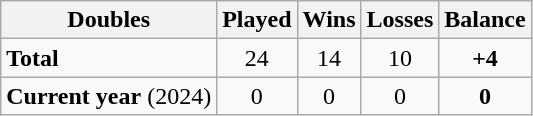<table class="wikitable" style="text-align:center">
<tr>
<th>Doubles</th>
<th>Played</th>
<th>Wins</th>
<th>Losses</th>
<th>Balance</th>
</tr>
<tr>
<td align=left><strong>Total</strong></td>
<td>24</td>
<td>14</td>
<td>10</td>
<td><strong>+4</strong></td>
</tr>
<tr>
<td align=left><strong>Current year</strong> (2024)</td>
<td>0</td>
<td>0</td>
<td>0</td>
<td><strong>0</strong></td>
</tr>
</table>
